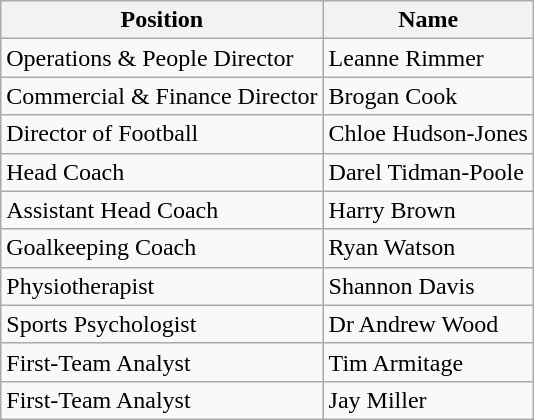<table class="wikitable">
<tr>
<th>Position</th>
<th>Name</th>
</tr>
<tr>
<td>Operations & People Director</td>
<td> Leanne Rimmer</td>
</tr>
<tr>
<td>Commercial & Finance Director</td>
<td> Brogan Cook</td>
</tr>
<tr>
<td>Director of Football</td>
<td> Chloe Hudson-Jones</td>
</tr>
<tr>
<td>Head Coach</td>
<td> Darel Tidman-Poole</td>
</tr>
<tr>
<td>Assistant Head Coach</td>
<td> Harry Brown</td>
</tr>
<tr>
<td>Goalkeeping Coach</td>
<td> Ryan Watson</td>
</tr>
<tr>
<td>Physiotherapist</td>
<td> Shannon Davis</td>
</tr>
<tr>
<td>Sports Psychologist</td>
<td> Dr Andrew Wood</td>
</tr>
<tr>
<td>First-Team Analyst</td>
<td> Tim Armitage</td>
</tr>
<tr>
<td>First-Team Analyst</td>
<td> Jay Miller</td>
</tr>
</table>
